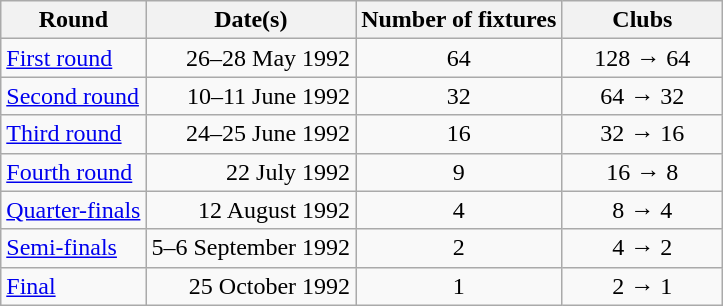<table class="wikitable" style="text-align:center">
<tr>
<th>Round</th>
<th>Date(s)</th>
<th>Number of fixtures</th>
<th width=100>Clubs</th>
</tr>
<tr>
<td align=left><a href='#'>First round</a></td>
<td align=right>26–28 May 1992</td>
<td>64</td>
<td>128 → 64</td>
</tr>
<tr>
<td align=left><a href='#'>Second round</a></td>
<td align=right>10–11 June 1992</td>
<td>32</td>
<td>64 → 32</td>
</tr>
<tr>
<td align=left><a href='#'>Third round</a></td>
<td align=right>24–25 June 1992</td>
<td>16</td>
<td>32 → 16</td>
</tr>
<tr>
<td align=left><a href='#'>Fourth round</a></td>
<td align=right>22 July 1992</td>
<td>9</td>
<td>16 → 8</td>
</tr>
<tr>
<td align=left><a href='#'>Quarter-finals</a></td>
<td align=right>12 August 1992</td>
<td>4</td>
<td>8 → 4</td>
</tr>
<tr>
<td align=left><a href='#'>Semi-finals</a></td>
<td align=right>5–6 September 1992</td>
<td>2</td>
<td>4 → 2</td>
</tr>
<tr>
<td align=left><a href='#'>Final</a></td>
<td align=right>25 October 1992</td>
<td>1</td>
<td>2 → 1</td>
</tr>
</table>
